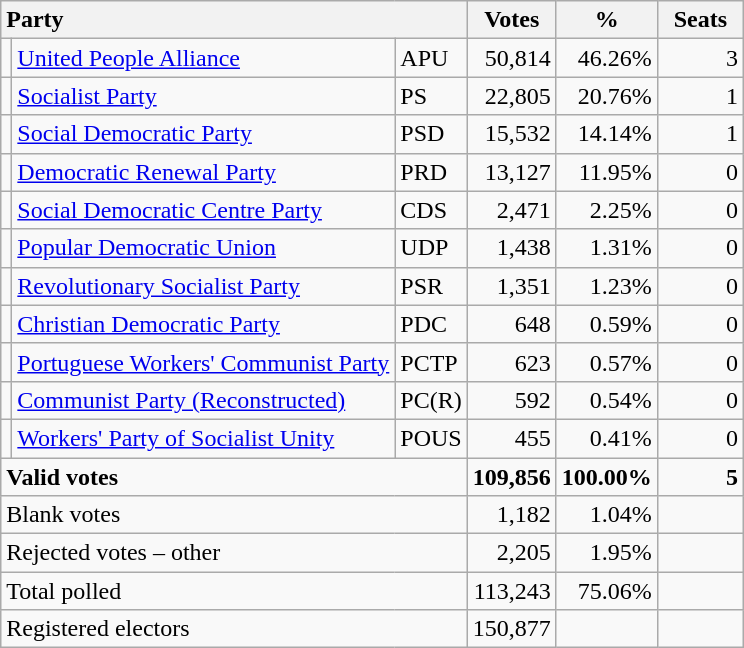<table class="wikitable" border="1" style="text-align:right;">
<tr>
<th style="text-align:left;" colspan=3>Party</th>
<th align=center width="50">Votes</th>
<th align=center width="50">%</th>
<th align=center width="50">Seats</th>
</tr>
<tr>
<td></td>
<td align=left><a href='#'>United People Alliance</a></td>
<td align=left>APU</td>
<td>50,814</td>
<td>46.26%</td>
<td>3</td>
</tr>
<tr>
<td></td>
<td align=left><a href='#'>Socialist Party</a></td>
<td align=left>PS</td>
<td>22,805</td>
<td>20.76%</td>
<td>1</td>
</tr>
<tr>
<td></td>
<td align=left><a href='#'>Social Democratic Party</a></td>
<td align=left>PSD</td>
<td>15,532</td>
<td>14.14%</td>
<td>1</td>
</tr>
<tr>
<td></td>
<td align=left><a href='#'>Democratic Renewal Party</a></td>
<td align=left>PRD</td>
<td>13,127</td>
<td>11.95%</td>
<td>0</td>
</tr>
<tr>
<td></td>
<td align=left style="white-space: nowrap;"><a href='#'>Social Democratic Centre Party</a></td>
<td align=left>CDS</td>
<td>2,471</td>
<td>2.25%</td>
<td>0</td>
</tr>
<tr>
<td></td>
<td align=left><a href='#'>Popular Democratic Union</a></td>
<td align=left>UDP</td>
<td>1,438</td>
<td>1.31%</td>
<td>0</td>
</tr>
<tr>
<td></td>
<td align=left><a href='#'>Revolutionary Socialist Party</a></td>
<td align=left>PSR</td>
<td>1,351</td>
<td>1.23%</td>
<td>0</td>
</tr>
<tr>
<td></td>
<td align=left style="white-space: nowrap;"><a href='#'>Christian Democratic Party</a></td>
<td align=left>PDC</td>
<td>648</td>
<td>0.59%</td>
<td>0</td>
</tr>
<tr>
<td></td>
<td align=left><a href='#'>Portuguese Workers' Communist Party</a></td>
<td align=left>PCTP</td>
<td>623</td>
<td>0.57%</td>
<td>0</td>
</tr>
<tr>
<td></td>
<td align=left><a href='#'>Communist Party (Reconstructed)</a></td>
<td align=left>PC(R)</td>
<td>592</td>
<td>0.54%</td>
<td>0</td>
</tr>
<tr>
<td></td>
<td align=left><a href='#'>Workers' Party of Socialist Unity</a></td>
<td align=left>POUS</td>
<td>455</td>
<td>0.41%</td>
<td>0</td>
</tr>
<tr style="font-weight:bold">
<td align=left colspan=3>Valid votes</td>
<td>109,856</td>
<td>100.00%</td>
<td>5</td>
</tr>
<tr>
<td align=left colspan=3>Blank votes</td>
<td>1,182</td>
<td>1.04%</td>
<td></td>
</tr>
<tr>
<td align=left colspan=3>Rejected votes – other</td>
<td>2,205</td>
<td>1.95%</td>
<td></td>
</tr>
<tr>
<td align=left colspan=3>Total polled</td>
<td>113,243</td>
<td>75.06%</td>
<td></td>
</tr>
<tr>
<td align=left colspan=3>Registered electors</td>
<td>150,877</td>
<td></td>
<td></td>
</tr>
</table>
